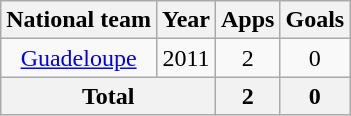<table class=wikitable style=text-align:center>
<tr>
<th>National team</th>
<th>Year</th>
<th>Apps</th>
<th>Goals</th>
</tr>
<tr>
<td><a href='#'>Guadeloupe</a></td>
<td>2011</td>
<td>2</td>
<td>0</td>
</tr>
<tr>
<th colspan=2>Total</th>
<th>2</th>
<th>0</th>
</tr>
</table>
